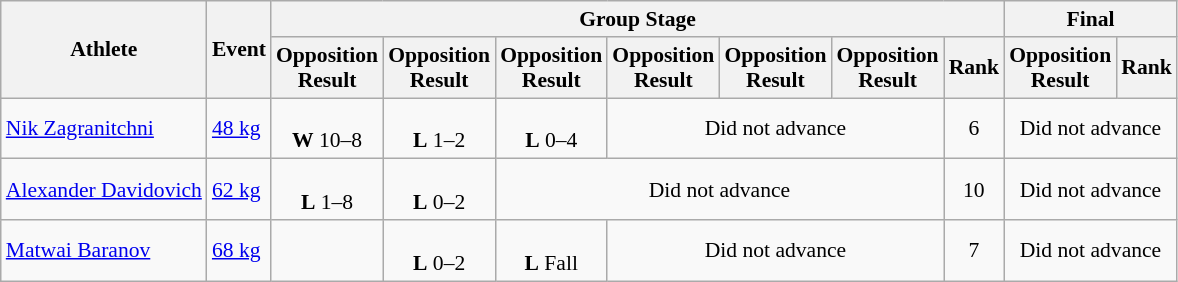<table class=wikitable style="font-size:90%">
<tr>
<th rowspan="2">Athlete</th>
<th rowspan="2">Event</th>
<th colspan="7">Group Stage</th>
<th colspan=2>Final</th>
</tr>
<tr>
<th>Opposition<br>Result</th>
<th>Opposition<br>Result</th>
<th>Opposition<br>Result</th>
<th>Opposition<br>Result</th>
<th>Opposition<br>Result</th>
<th>Opposition<br>Result</th>
<th>Rank</th>
<th>Opposition<br>Result</th>
<th>Rank</th>
</tr>
<tr align=center>
<td align=left><a href='#'>Nik Zagranitchni</a></td>
<td align=left><a href='#'>48 kg</a></td>
<td><br><strong>W</strong> 10–8</td>
<td><br><strong>L</strong> 1–2</td>
<td><br><strong>L</strong> 0–4</td>
<td colspan=3>Did not advance</td>
<td>6</td>
<td colspan=2>Did not advance</td>
</tr>
<tr align=center>
<td align=left><a href='#'>Alexander Davidovich</a></td>
<td align=left><a href='#'>62 kg</a></td>
<td><br><strong>L</strong> 1–8</td>
<td><br><strong>L</strong> 0–2</td>
<td colspan=4>Did not advance</td>
<td>10</td>
<td colspan=2>Did not advance</td>
</tr>
<tr align=center>
<td align=left><a href='#'>Matwai Baranov</a></td>
<td align=left><a href='#'>68 kg</a></td>
<td></td>
<td><br><strong>L</strong> 0–2</td>
<td><br><strong>L</strong> Fall</td>
<td colspan=3>Did not advance</td>
<td>7</td>
<td colspan=2>Did not advance</td>
</tr>
</table>
